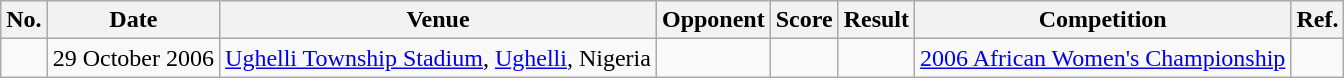<table class="wikitable">
<tr>
<th>No.</th>
<th>Date</th>
<th>Venue</th>
<th>Opponent</th>
<th>Score</th>
<th>Result</th>
<th>Competition</th>
<th>Ref.</th>
</tr>
<tr>
<td></td>
<td>29 October 2006</td>
<td><a href='#'>Ughelli Township Stadium</a>, <a href='#'>Ughelli</a>, Nigeria</td>
<td></td>
<td></td>
<td></td>
<td><a href='#'>2006 African Women's Championship</a></td>
<td></td>
</tr>
</table>
